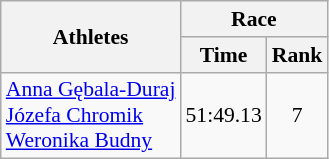<table class="wikitable" border="1" style="font-size:90%">
<tr>
<th rowspan=2>Athletes</th>
<th colspan=2>Race</th>
</tr>
<tr>
<th>Time</th>
<th>Rank</th>
</tr>
<tr>
<td><a href='#'>Anna Gębala-Duraj</a><br><a href='#'>Józefa Chromik</a><br><a href='#'>Weronika Budny</a></td>
<td align=center>51:49.13</td>
<td align=center>7</td>
</tr>
</table>
